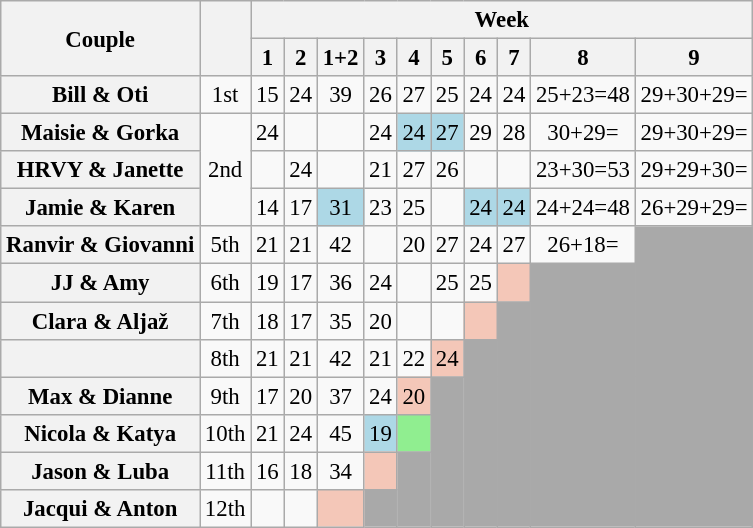<table class="wikitable sortable" style="text-align:center; font-size:95%">
<tr>
<th rowspan="2" scope="col">Couple</th>
<th rowspan="2" scope="col"></th>
<th colspan="10">Week</th>
</tr>
<tr>
<th scope="col">1</th>
<th scope="col">2</th>
<th scope="col">1+2</th>
<th scope="col">3</th>
<th scope="col">4</th>
<th scope="col">5</th>
<th scope="col">6</th>
<th scope="col">7</th>
<th scope="col">8</th>
<th scope="col">9</th>
</tr>
<tr>
<th scope="row">Bill & Oti</th>
<td>1st</td>
<td>15</td>
<td>24</td>
<td>39</td>
<td>26</td>
<td>27</td>
<td>25</td>
<td>24</td>
<td>24</td>
<td>25+23=48</td>
<td>29+30+29=</td>
</tr>
<tr>
<th scope="row">Maisie & Gorka</th>
<td rowspan=3>2nd</td>
<td>24</td>
<td></td>
<td></td>
<td>24</td>
<td bgcolor="lightblue">24</td>
<td bgcolor="lightblue">27</td>
<td>29</td>
<td>28</td>
<td>30+29=</td>
<td>29+30+29=</td>
</tr>
<tr>
<th scope="row">HRVY & Janette</th>
<td></td>
<td>24</td>
<td></td>
<td>21</td>
<td>27</td>
<td>26</td>
<td></td>
<td></td>
<td>23+30=53</td>
<td>29+29+30=</td>
</tr>
<tr>
<th scope="row">Jamie & Karen</th>
<td>14</td>
<td>17</td>
<td bgcolor="lightblue">31</td>
<td>23</td>
<td>25</td>
<td></td>
<td bgcolor="lightblue">24</td>
<td bgcolor="lightblue">24</td>
<td>24+24=48</td>
<td>26+29+29=</td>
</tr>
<tr>
<th scope="row">Ranvir & Giovanni</th>
<td>5th</td>
<td>21</td>
<td>21</td>
<td>42</td>
<td></td>
<td>20</td>
<td>27</td>
<td>24</td>
<td>27</td>
<td>26+18=</td>
<td rowspan="8" bgcolor="darkgray"></td>
</tr>
<tr>
<th scope="row">JJ & Amy</th>
<td>6th</td>
<td>19</td>
<td>17</td>
<td>36</td>
<td>24</td>
<td></td>
<td>25</td>
<td>25</td>
<td bgcolor="f4c7b8"></td>
<td rowspan="7" bgcolor="darkgray"></td>
</tr>
<tr>
<th scope="row">Clara & Aljaž</th>
<td>7th</td>
<td>18</td>
<td>17</td>
<td>35</td>
<td>20</td>
<td></td>
<td></td>
<td bgcolor="f4c7b8"></td>
<td rowspan="6" bgcolor="darkgray"></td>
</tr>
<tr>
<th scope="row"></th>
<td>8th</td>
<td>21</td>
<td>21</td>
<td>42</td>
<td>21</td>
<td>22</td>
<td bgcolor="f4c7b8">24</td>
<td rowspan="5" bgcolor="darkgray"></td>
</tr>
<tr>
<th scope="row">Max & Dianne</th>
<td>9th</td>
<td>17</td>
<td>20</td>
<td>37</td>
<td>24</td>
<td bgcolor="f4c7b8">20</td>
<td rowspan="4" bgcolor="darkgray"></td>
</tr>
<tr>
<th scope="row">Nicola & Katya</th>
<td>10th</td>
<td>21</td>
<td>24</td>
<td>45</td>
<td bgcolor="lightblue">19</td>
<td bgcolor="lightgreen"></td>
</tr>
<tr>
<th scope="row">Jason & Luba</th>
<td>11th</td>
<td>16</td>
<td>18</td>
<td>34</td>
<td bgcolor="f4c7b8"></td>
<td rowspan="2" bgcolor="darkgray"></td>
</tr>
<tr>
<th scope="row">Jacqui & Anton</th>
<td>12th</td>
<td></td>
<td></td>
<td bgcolor="f4c7b8"></td>
<td bgcolor="darkgray"></td>
</tr>
</table>
